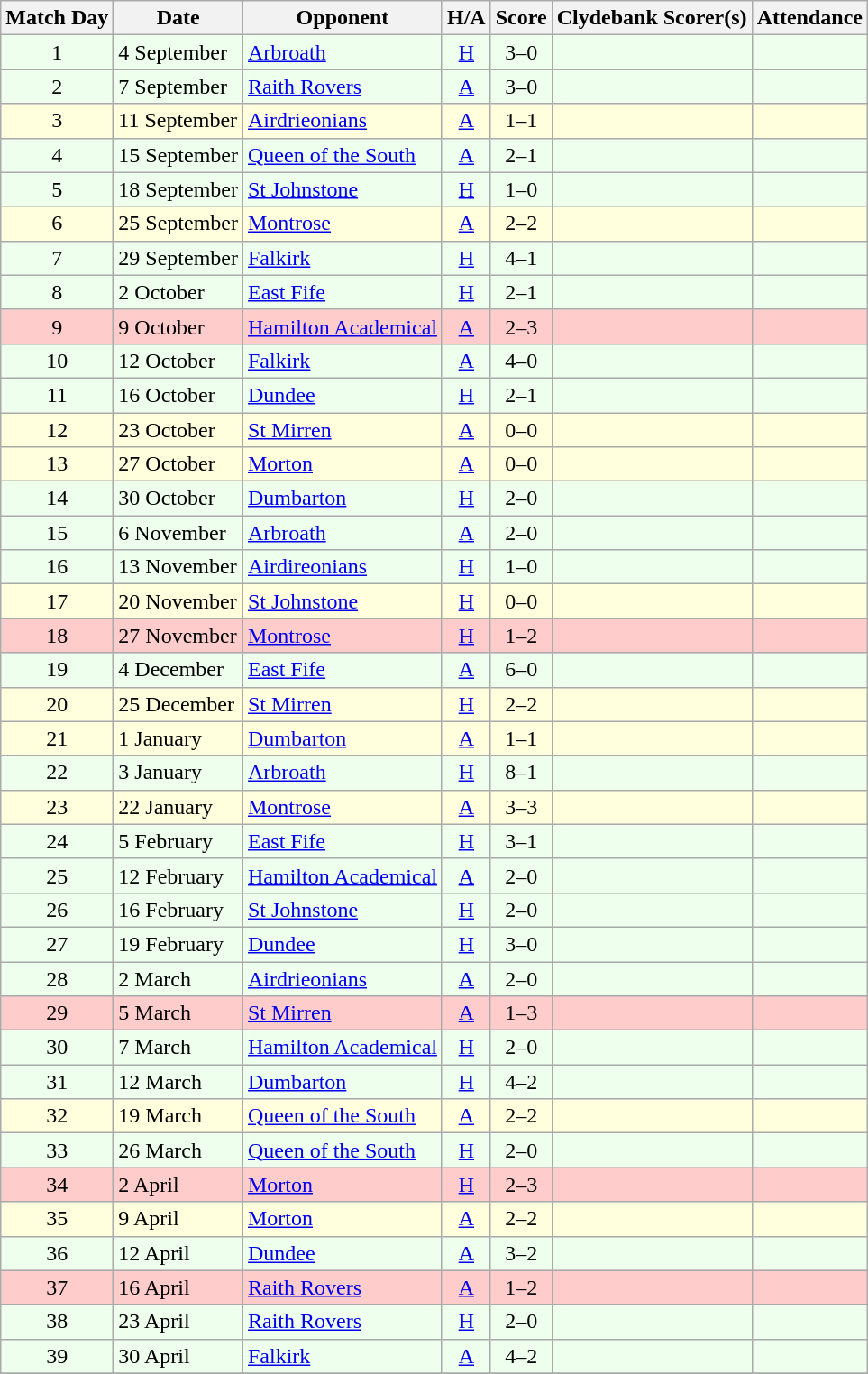<table class="wikitable" style="text-align:center">
<tr>
<th>Match Day</th>
<th>Date</th>
<th>Opponent</th>
<th>H/A</th>
<th>Score</th>
<th>Clydebank Scorer(s)</th>
<th>Attendance</th>
</tr>
<tr bgcolor=#EEFFEE>
<td>1</td>
<td align=left>4 September</td>
<td align=left><a href='#'>Arbroath</a></td>
<td><a href='#'>H</a></td>
<td>3–0</td>
<td align=left></td>
<td></td>
</tr>
<tr bgcolor=#EEFFEE>
<td>2</td>
<td align=left>7 September</td>
<td align=left><a href='#'>Raith Rovers</a></td>
<td><a href='#'>A</a></td>
<td>3–0</td>
<td align=left></td>
<td></td>
</tr>
<tr bgcolor=#FFFFDD>
<td>3</td>
<td align=left>11 September</td>
<td align=left><a href='#'>Airdrieonians</a></td>
<td><a href='#'>A</a></td>
<td>1–1</td>
<td align=left></td>
<td></td>
</tr>
<tr bgcolor=#EEFFEE>
<td>4</td>
<td align=left>15 September</td>
<td align=left><a href='#'>Queen of the South</a></td>
<td><a href='#'>A</a></td>
<td>2–1</td>
<td align=left></td>
<td></td>
</tr>
<tr bgcolor=#EEFFEE>
<td>5</td>
<td align=left>18 September</td>
<td align=left><a href='#'>St Johnstone</a></td>
<td><a href='#'>H</a></td>
<td>1–0</td>
<td align=left></td>
<td></td>
</tr>
<tr bgcolor=#FFFFDD>
<td>6</td>
<td align=left>25 September</td>
<td align=left><a href='#'>Montrose</a></td>
<td><a href='#'>A</a></td>
<td>2–2</td>
<td align=left></td>
<td></td>
</tr>
<tr bgcolor=#EEFFEE>
<td>7</td>
<td align=left>29 September</td>
<td align=left><a href='#'>Falkirk</a></td>
<td><a href='#'>H</a></td>
<td>4–1</td>
<td align=left></td>
<td></td>
</tr>
<tr bgcolor=#EEFFEE>
<td>8</td>
<td align=left>2 October</td>
<td align=left><a href='#'>East Fife</a></td>
<td><a href='#'>H</a></td>
<td>2–1</td>
<td align=left></td>
<td></td>
</tr>
<tr bgcolor=#FFCCCC>
<td>9</td>
<td align=left>9 October</td>
<td align=left><a href='#'>Hamilton Academical</a></td>
<td><a href='#'>A</a></td>
<td>2–3</td>
<td align=left></td>
<td></td>
</tr>
<tr bgcolor=#EEFFEE>
<td>10</td>
<td align=left>12 October</td>
<td align=left><a href='#'>Falkirk</a></td>
<td><a href='#'>A</a></td>
<td>4–0</td>
<td align=left></td>
<td></td>
</tr>
<tr bgcolor=#EEFFEE>
<td>11</td>
<td align=left>16 October</td>
<td align=left><a href='#'>Dundee</a></td>
<td><a href='#'>H</a></td>
<td>2–1</td>
<td align=left></td>
<td></td>
</tr>
<tr bgcolor=#FFFFDD>
<td>12</td>
<td align=left>23 October</td>
<td align=left><a href='#'>St Mirren</a></td>
<td><a href='#'>A</a></td>
<td>0–0</td>
<td align=left></td>
<td></td>
</tr>
<tr bgcolor=#FFFFDD>
<td>13</td>
<td align=left>27 October</td>
<td align=left><a href='#'>Morton</a></td>
<td><a href='#'>A</a></td>
<td>0–0</td>
<td align=left></td>
<td></td>
</tr>
<tr bgcolor=#EEFFEE>
<td>14</td>
<td align=left>30 October</td>
<td align=left><a href='#'>Dumbarton</a></td>
<td><a href='#'>H</a></td>
<td>2–0</td>
<td align=left></td>
<td></td>
</tr>
<tr bgcolor=#EEFFEE>
<td>15</td>
<td align=left>6 November</td>
<td align=left><a href='#'>Arbroath</a></td>
<td><a href='#'>A</a></td>
<td>2–0</td>
<td align=left></td>
<td></td>
</tr>
<tr bgcolor=#EEFFEE>
<td>16</td>
<td align=left>13 November</td>
<td align=left><a href='#'>Airdireonians</a></td>
<td><a href='#'>H</a></td>
<td>1–0</td>
<td align=left></td>
<td></td>
</tr>
<tr bgcolor=#FFFFDD>
<td>17</td>
<td align=left>20 November</td>
<td align=left><a href='#'>St Johnstone</a></td>
<td><a href='#'>H</a></td>
<td>0–0</td>
<td align=left></td>
<td></td>
</tr>
<tr bgcolor=#FFCCCC>
<td>18</td>
<td align=left>27 November</td>
<td align=left><a href='#'>Montrose</a></td>
<td><a href='#'>H</a></td>
<td>1–2</td>
<td align=left></td>
<td></td>
</tr>
<tr bgcolor=#EEFFEE>
<td>19</td>
<td align=left>4 December</td>
<td align=left><a href='#'>East Fife</a></td>
<td><a href='#'>A</a></td>
<td>6–0</td>
<td align=left></td>
<td></td>
</tr>
<tr bgcolor=#FFFFDD>
<td>20</td>
<td align=left>25 December</td>
<td align=left><a href='#'>St Mirren</a></td>
<td><a href='#'>H</a></td>
<td>2–2</td>
<td align=left></td>
<td></td>
</tr>
<tr bgcolor=#FFFFDD>
<td>21</td>
<td align=left>1 January</td>
<td align=left><a href='#'>Dumbarton</a></td>
<td><a href='#'>A</a></td>
<td>1–1</td>
<td align=left></td>
<td></td>
</tr>
<tr bgcolor=#EEFFEE>
<td>22</td>
<td align=left>3 January</td>
<td align=left><a href='#'>Arbroath</a></td>
<td><a href='#'>H</a></td>
<td>8–1</td>
<td align=left></td>
<td></td>
</tr>
<tr bgcolor=#FFFFDD>
<td>23</td>
<td align=left>22 January</td>
<td align=left><a href='#'>Montrose</a></td>
<td><a href='#'>A</a></td>
<td>3–3</td>
<td align=left></td>
<td></td>
</tr>
<tr bgcolor=#EEFFEE>
<td>24</td>
<td align=left>5 February</td>
<td align=left><a href='#'>East Fife</a></td>
<td><a href='#'>H</a></td>
<td>3–1</td>
<td align=left></td>
<td></td>
</tr>
<tr bgcolor=#EEFFEE>
<td>25</td>
<td align=left>12 February</td>
<td align=left><a href='#'>Hamilton Academical</a></td>
<td><a href='#'>A</a></td>
<td>2–0</td>
<td align=left></td>
<td></td>
</tr>
<tr bgcolor=#EEFFEE>
<td>26</td>
<td align=left>16 February</td>
<td align=left><a href='#'>St Johnstone</a></td>
<td><a href='#'>H</a></td>
<td>2–0</td>
<td align=left></td>
<td></td>
</tr>
<tr bgcolor=#EEFFEE>
<td>27</td>
<td align=left>19 February</td>
<td align=left><a href='#'>Dundee</a></td>
<td><a href='#'>H</a></td>
<td>3–0</td>
<td align=left></td>
<td></td>
</tr>
<tr bgcolor=#EEFFEE>
<td>28</td>
<td align=left>2 March</td>
<td align=left><a href='#'>Airdrieonians</a></td>
<td><a href='#'>A</a></td>
<td>2–0</td>
<td align=left></td>
<td></td>
</tr>
<tr bgcolor=#FFCCCC>
<td>29</td>
<td align=left>5 March</td>
<td align=left><a href='#'>St Mirren</a></td>
<td><a href='#'>A</a></td>
<td>1–3</td>
<td align=left></td>
<td></td>
</tr>
<tr bgcolor=#EEFFEE>
<td>30</td>
<td align=left>7 March</td>
<td align=left><a href='#'>Hamilton Academical</a></td>
<td><a href='#'>H</a></td>
<td>2–0</td>
<td align=left></td>
<td></td>
</tr>
<tr bgcolor=#EEFFEE>
<td>31</td>
<td align=left>12 March</td>
<td align=left><a href='#'>Dumbarton</a></td>
<td><a href='#'>H</a></td>
<td>4–2</td>
<td align=left></td>
<td></td>
</tr>
<tr bgcolor=#FFFFDD>
<td>32</td>
<td align=left>19 March</td>
<td align=left><a href='#'>Queen of the South</a></td>
<td><a href='#'>A</a></td>
<td>2–2</td>
<td align=left></td>
<td></td>
</tr>
<tr bgcolor=#EEFFEE>
<td>33</td>
<td align=left>26 March</td>
<td align=left><a href='#'>Queen of the South</a></td>
<td><a href='#'>H</a></td>
<td>2–0</td>
<td align=left></td>
<td></td>
</tr>
<tr bgcolor=#FFCCCC>
<td>34</td>
<td align=left>2 April</td>
<td align=left><a href='#'>Morton</a></td>
<td><a href='#'>H</a></td>
<td>2–3</td>
<td align=left></td>
<td></td>
</tr>
<tr bgcolor=#FFFFDD>
<td>35</td>
<td align=left>9 April</td>
<td align=left><a href='#'>Morton</a></td>
<td><a href='#'>A</a></td>
<td>2–2</td>
<td align=left></td>
<td></td>
</tr>
<tr bgcolor=#EEFFEE>
<td>36</td>
<td align=left>12 April</td>
<td align=left><a href='#'>Dundee</a></td>
<td><a href='#'>A</a></td>
<td>3–2</td>
<td align=left></td>
<td></td>
</tr>
<tr bgcolor=#FFCCCC>
<td>37</td>
<td align=left>16 April</td>
<td align=left><a href='#'>Raith Rovers</a></td>
<td><a href='#'>A</a></td>
<td>1–2</td>
<td align=left></td>
<td></td>
</tr>
<tr bgcolor=#EEFFEE>
<td>38</td>
<td align=left>23 April</td>
<td align=left><a href='#'>Raith Rovers</a></td>
<td><a href='#'>H</a></td>
<td>2–0</td>
<td align=left></td>
<td></td>
</tr>
<tr bgcolor=#EEFFEE>
<td>39</td>
<td align=left>30 April</td>
<td align=left><a href='#'>Falkirk</a></td>
<td><a href='#'>A</a></td>
<td>4–2</td>
<td align=left></td>
<td></td>
</tr>
<tr>
</tr>
</table>
